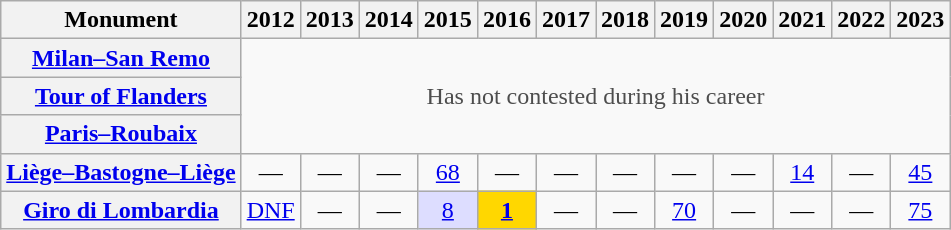<table class="wikitable plainrowheaders">
<tr>
<th>Monument</th>
<th scope="col">2012</th>
<th scope="col">2013</th>
<th scope="col">2014</th>
<th scope="col">2015</th>
<th scope="col">2016</th>
<th scope="col">2017</th>
<th scope="col">2018</th>
<th scope="col">2019</th>
<th scope="col">2020</th>
<th scope="col">2021</th>
<th scope="col">2022</th>
<th scope="col">2023</th>
</tr>
<tr style="text-align:center;">
<th scope="row"><a href='#'>Milan–San Remo</a></th>
<td style="color:#4d4d4d;" colspan=12 rowspan=3>Has not contested during his career</td>
</tr>
<tr style="text-align:center;">
<th scope="row"><a href='#'>Tour of Flanders</a></th>
</tr>
<tr style="text-align:center;">
<th scope="row"><a href='#'>Paris–Roubaix</a></th>
</tr>
<tr style="text-align:center;">
<th scope="row"><a href='#'>Liège–Bastogne–Liège</a></th>
<td>—</td>
<td>—</td>
<td>—</td>
<td><a href='#'>68</a></td>
<td>—</td>
<td>—</td>
<td>—</td>
<td>—</td>
<td>—</td>
<td><a href='#'>14</a></td>
<td>—</td>
<td><a href='#'>45</a></td>
</tr>
<tr style="text-align:center;">
<th scope="row"><a href='#'>Giro di Lombardia</a></th>
<td><a href='#'>DNF</a></td>
<td>—</td>
<td>—</td>
<td style="background:#ddf;"><a href='#'>8</a></td>
<td style="background:Gold;"><a href='#'><strong>1</strong></a></td>
<td>—</td>
<td>—</td>
<td><a href='#'>70</a></td>
<td>—</td>
<td>—</td>
<td>—</td>
<td><a href='#'>75</a></td>
</tr>
</table>
